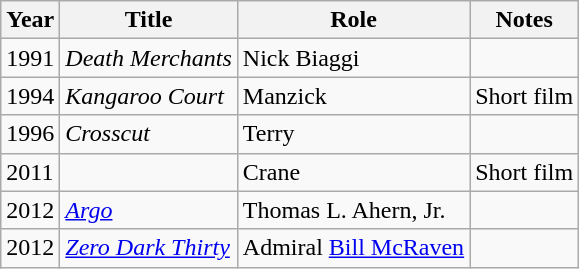<table class="wikitable sortable">
<tr>
<th>Year</th>
<th>Title</th>
<th>Role</th>
<th class="unsortable">Notes</th>
</tr>
<tr>
<td>1991</td>
<td><em>Death Merchants</em></td>
<td>Nick Biaggi</td>
<td></td>
</tr>
<tr>
<td>1994</td>
<td><em>Kangaroo Court</em></td>
<td>Manzick</td>
<td>Short film</td>
</tr>
<tr>
<td>1996</td>
<td><em>Crosscut</em></td>
<td>Terry</td>
<td></td>
</tr>
<tr>
<td>2011</td>
<td><em></em></td>
<td>Crane</td>
<td>Short film</td>
</tr>
<tr>
<td>2012</td>
<td><em><a href='#'>Argo</a></em></td>
<td>Thomas L. Ahern, Jr.</td>
<td></td>
</tr>
<tr>
<td>2012</td>
<td><em><a href='#'>Zero Dark Thirty</a></em></td>
<td>Admiral <a href='#'>Bill McRaven</a></td>
<td></td>
</tr>
</table>
